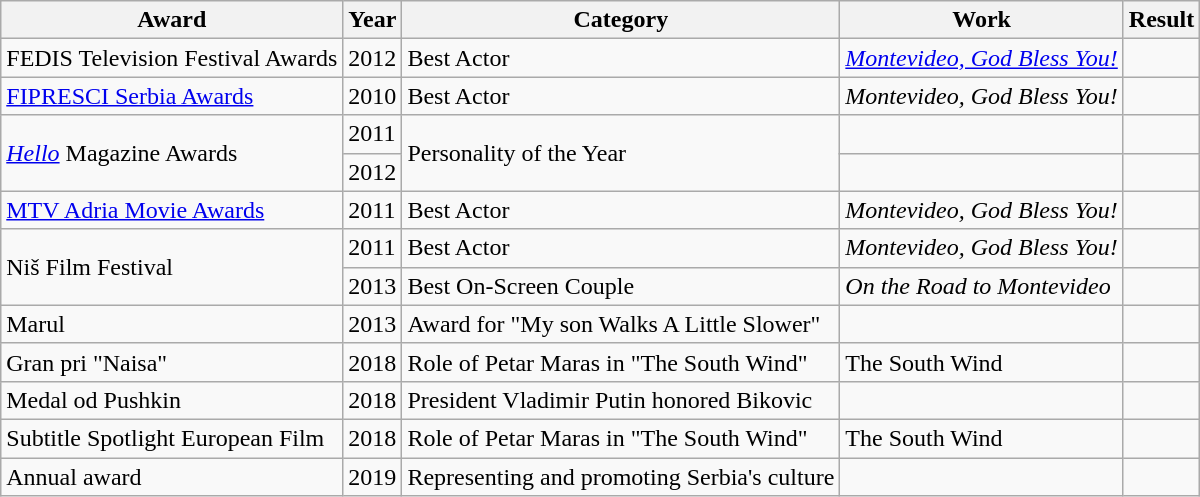<table class="wikitable sortable">
<tr>
<th>Award</th>
<th>Year</th>
<th>Category</th>
<th>Work</th>
<th>Result</th>
</tr>
<tr>
<td>FEDIS Television Festival Awards</td>
<td>2012</td>
<td>Best Actor</td>
<td><em><a href='#'>Montevideo, God Bless You!</a></em></td>
<td></td>
</tr>
<tr>
<td><a href='#'>FIPRESCI Serbia Awards</a></td>
<td>2010</td>
<td>Best Actor</td>
<td><em>Montevideo, God Bless You!</em></td>
<td></td>
</tr>
<tr>
<td rowspan="2"><em><a href='#'>Hello</a></em> Magazine Awards</td>
<td>2011</td>
<td rowspan="2">Personality of the Year</td>
<td></td>
<td></td>
</tr>
<tr>
<td>2012</td>
<td></td>
<td></td>
</tr>
<tr>
<td><a href='#'>MTV Adria Movie Awards</a></td>
<td>2011</td>
<td>Best Actor</td>
<td><em>Montevideo, God Bless You!</em></td>
<td></td>
</tr>
<tr>
<td rowspan="2">Niš Film Festival</td>
<td>2011</td>
<td>Best Actor</td>
<td><em>Montevideo, God Bless You!</em></td>
<td></td>
</tr>
<tr>
<td>2013</td>
<td>Best On-Screen Couple</td>
<td><em>On the Road to Montevideo</em></td>
<td></td>
</tr>
<tr>
<td>Marul</td>
<td>2013</td>
<td>Award for "My son Walks A Little Slower"</td>
<td></td>
<td></td>
</tr>
<tr>
<td>Gran pri "Naisa"</td>
<td>2018</td>
<td>Role of Petar Maras in "The South Wind"</td>
<td>The South Wind</td>
<td></td>
</tr>
<tr>
<td>Medal od Pushkin</td>
<td>2018</td>
<td>President Vladimir Putin honored Bikovic</td>
<td></td>
<td></td>
</tr>
<tr>
<td>Subtitle Spotlight European Film</td>
<td>2018</td>
<td>Role of Petar Maras in "The South Wind"</td>
<td>The South Wind</td>
<td></td>
</tr>
<tr>
<td>Annual award</td>
<td>2019</td>
<td>Representing and promoting Serbia's culture</td>
<td></td>
<td></td>
</tr>
</table>
